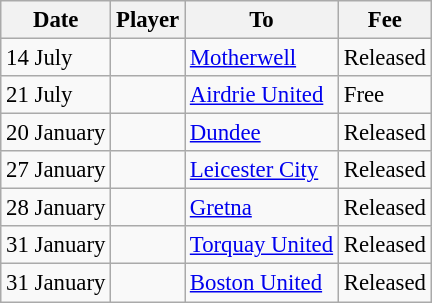<table class="wikitable sortable" style="font-size:95%">
<tr>
<th>Date</th>
<th>Player</th>
<th>To</th>
<th>Fee</th>
</tr>
<tr>
<td>14 July</td>
<td> </td>
<td><a href='#'>Motherwell</a></td>
<td>Released</td>
</tr>
<tr>
<td>21 July</td>
<td> </td>
<td><a href='#'>Airdrie United</a></td>
<td>Free</td>
</tr>
<tr>
<td>20 January</td>
<td> </td>
<td><a href='#'>Dundee</a></td>
<td>Released</td>
</tr>
<tr>
<td>27 January</td>
<td> </td>
<td><a href='#'>Leicester City</a></td>
<td>Released</td>
</tr>
<tr>
<td>28 January</td>
<td> </td>
<td><a href='#'>Gretna</a></td>
<td>Released</td>
</tr>
<tr>
<td>31 January</td>
<td> </td>
<td><a href='#'>Torquay United</a></td>
<td>Released</td>
</tr>
<tr>
<td>31 January</td>
<td> </td>
<td><a href='#'>Boston United</a></td>
<td>Released</td>
</tr>
</table>
